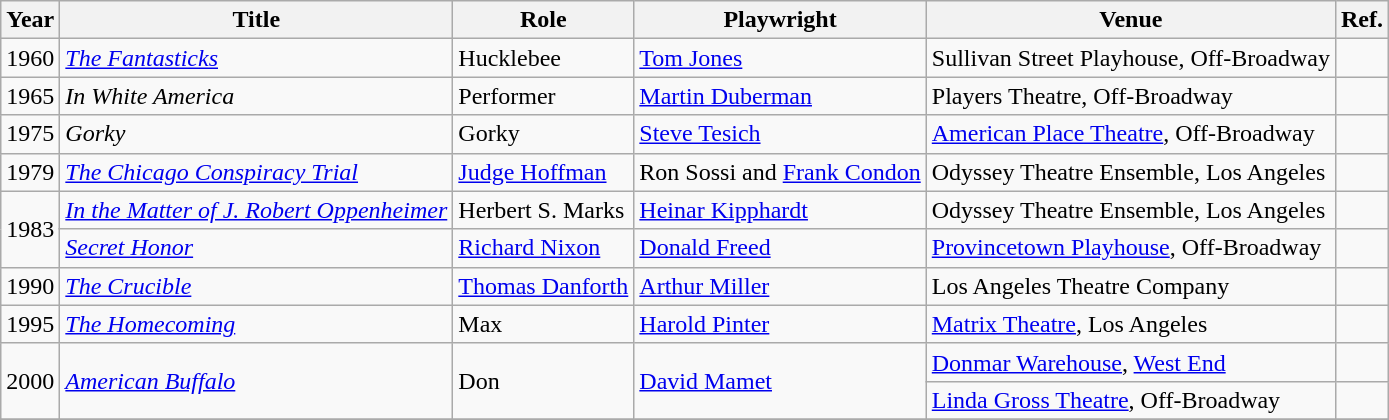<table class="wikitable sortable">
<tr>
<th>Year</th>
<th>Title</th>
<th>Role</th>
<th>Playwright</th>
<th>Venue</th>
<th class=unsortable>Ref.</th>
</tr>
<tr>
<td>1960</td>
<td><em><a href='#'>The Fantasticks</a></em></td>
<td>Hucklebee</td>
<td><a href='#'>Tom Jones</a></td>
<td>Sullivan Street Playhouse, Off-Broadway</td>
<td></td>
</tr>
<tr>
<td>1965</td>
<td><em>In White America</em></td>
<td>Performer</td>
<td><a href='#'>Martin Duberman</a></td>
<td>Players Theatre, Off-Broadway</td>
<td></td>
</tr>
<tr>
<td>1975</td>
<td><em>Gorky</em></td>
<td>Gorky</td>
<td><a href='#'>Steve Tesich</a></td>
<td><a href='#'>American Place Theatre</a>, Off-Broadway</td>
<td></td>
</tr>
<tr>
<td>1979</td>
<td><em><a href='#'>The Chicago Conspiracy Trial</a></em></td>
<td><a href='#'>Judge Hoffman</a></td>
<td>Ron Sossi and <a href='#'>Frank Condon</a></td>
<td>Odyssey Theatre Ensemble, Los Angeles</td>
<td></td>
</tr>
<tr>
<td rowspan="2">1983</td>
<td><em><a href='#'>In the Matter of J. Robert Oppenheimer</a></em></td>
<td>Herbert S. Marks</td>
<td><a href='#'>Heinar Kipphardt</a></td>
<td>Odyssey Theatre Ensemble, Los Angeles</td>
<td></td>
</tr>
<tr>
<td><em><a href='#'>Secret Honor</a></em></td>
<td><a href='#'>Richard Nixon</a></td>
<td><a href='#'>Donald Freed</a></td>
<td><a href='#'>Provincetown Playhouse</a>, Off-Broadway</td>
<td></td>
</tr>
<tr>
<td>1990</td>
<td><em><a href='#'>The Crucible</a></em></td>
<td><a href='#'>Thomas Danforth</a></td>
<td><a href='#'>Arthur Miller</a></td>
<td>Los Angeles Theatre Company</td>
<td></td>
</tr>
<tr>
<td>1995</td>
<td><em><a href='#'>The Homecoming</a></em></td>
<td>Max</td>
<td><a href='#'>Harold Pinter</a></td>
<td><a href='#'>Matrix Theatre</a>, Los Angeles</td>
<td></td>
</tr>
<tr>
<td rowspan=2>2000</td>
<td rowspan=2><em><a href='#'>American Buffalo</a></em></td>
<td rowspan=2>Don</td>
<td rowspan=2><a href='#'>David Mamet</a></td>
<td><a href='#'>Donmar Warehouse</a>, <a href='#'>West End</a></td>
<td></td>
</tr>
<tr>
<td><a href='#'>Linda Gross Theatre</a>, Off-Broadway</td>
<td></td>
</tr>
<tr>
</tr>
</table>
